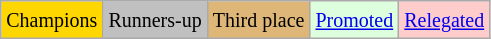<table class="wikitable">
<tr>
<td bgcolor=gold><small>Champions</small></td>
<td bgcolor=silver><small>Runners-up</small></td>
<td bgcolor=#deb678><small>Third place</small></td>
<td bgcolor="#DDFFDD"><small><a href='#'>Promoted</a></small></td>
<td bgcolor="#FFCCCC"><small><a href='#'>Relegated</a></small></td>
</tr>
</table>
